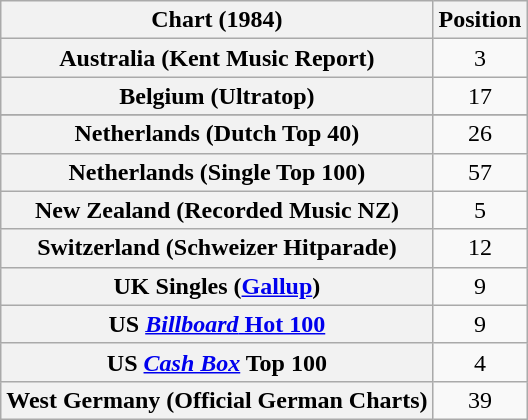<table class="wikitable sortable plainrowheaders" style="text-align:center">
<tr>
<th>Chart (1984)</th>
<th>Position</th>
</tr>
<tr>
<th scope="row">Australia (Kent Music Report)</th>
<td>3</td>
</tr>
<tr>
<th scope="row">Belgium (Ultratop)</th>
<td>17</td>
</tr>
<tr>
</tr>
<tr>
<th scope="row">Netherlands (Dutch Top 40)</th>
<td>26</td>
</tr>
<tr>
<th scope="row">Netherlands (Single Top 100)</th>
<td>57</td>
</tr>
<tr>
<th scope="row">New Zealand (Recorded Music NZ)</th>
<td>5</td>
</tr>
<tr>
<th scope="row">Switzerland (Schweizer Hitparade)</th>
<td>12</td>
</tr>
<tr>
<th scope="row">UK Singles (<a href='#'>Gallup</a>)</th>
<td>9</td>
</tr>
<tr>
<th scope="row">US <a href='#'><em>Billboard</em> Hot 100</a></th>
<td>9</td>
</tr>
<tr>
<th scope="row">US <a href='#'><em>Cash Box</em></a> Top 100</th>
<td>4</td>
</tr>
<tr>
<th scope="row">West Germany (Official German Charts)</th>
<td>39</td>
</tr>
</table>
